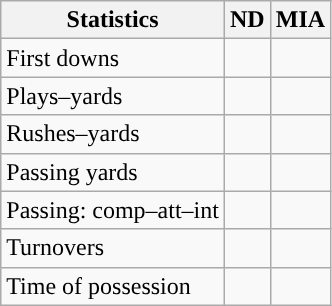<table class="wikitable" style="float:left">
<tr>
<th>Statistics</th>
<th>ND</th>
<th>MIA</th>
</tr>
<tr>
<td>First downs</td>
<td></td>
<td></td>
</tr>
<tr>
<td>Plays–yards</td>
<td></td>
<td></td>
</tr>
<tr>
<td>Rushes–yards</td>
<td></td>
<td></td>
</tr>
<tr>
<td>Passing yards</td>
<td></td>
<td></td>
</tr>
<tr>
<td>Passing: comp–att–int</td>
<td></td>
<td></td>
</tr>
<tr>
<td>Turnovers</td>
<td></td>
<td></td>
</tr>
<tr>
<td>Time of possession</td>
<td></td>
<td></td>
</tr>
</table>
